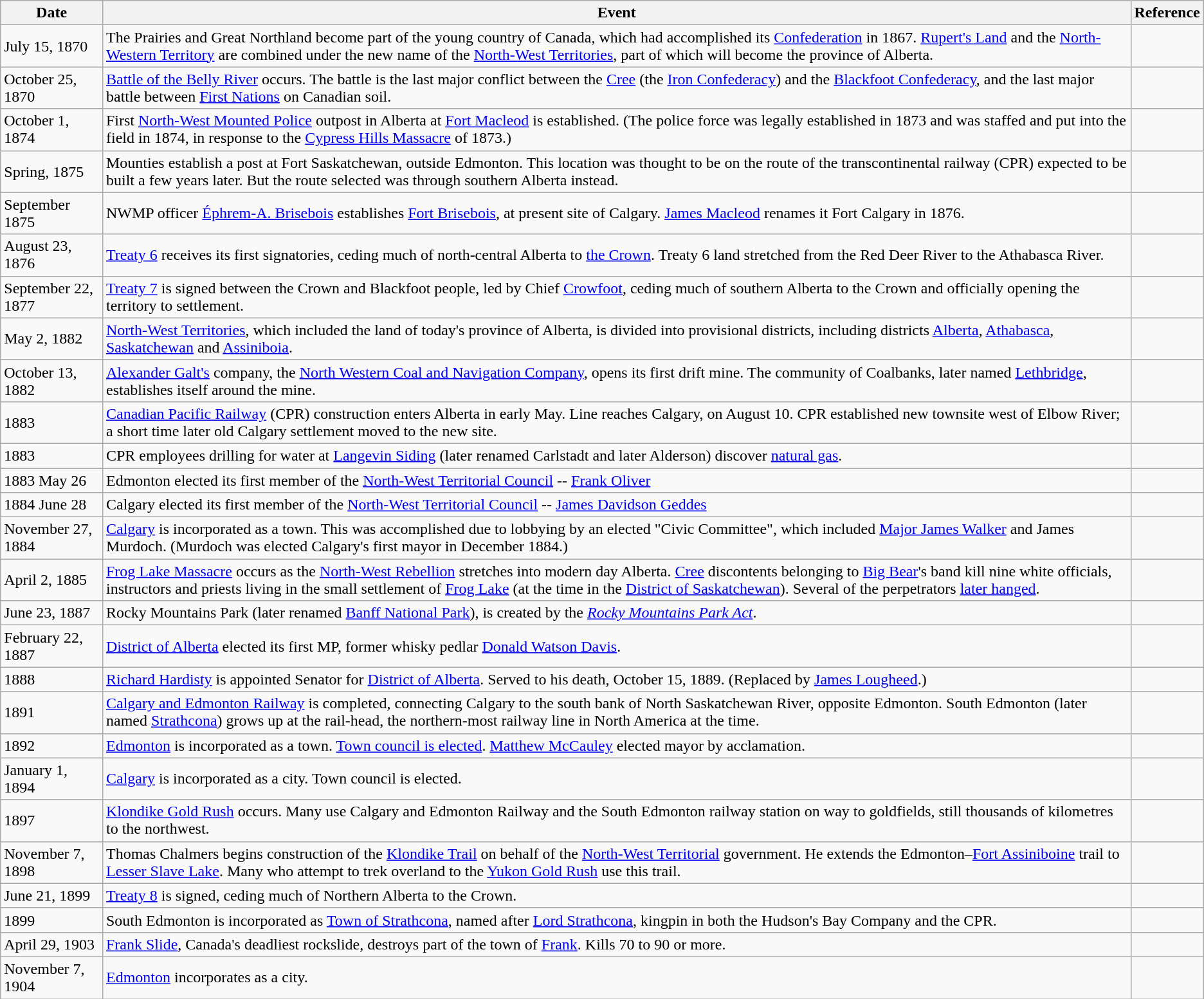<table class="wikitable sortable">
<tr>
<th>Date</th>
<th>Event</th>
<th>Reference</th>
</tr>
<tr>
<td>July 15, 1870</td>
<td>The Prairies and Great Northland become part of the young country of Canada, which had accomplished its <a href='#'>Confederation</a> in 1867. <a href='#'>Rupert's Land</a> and the <a href='#'>North-Western Territory</a> are combined under the new name of the <a href='#'>North-West Territories</a>, part of which will become the province of Alberta.</td>
<td></td>
</tr>
<tr>
<td>October 25, 1870</td>
<td><a href='#'>Battle of the Belly River</a> occurs. The battle is the last major conflict between the <a href='#'>Cree</a> (the <a href='#'>Iron Confederacy</a>) and the <a href='#'>Blackfoot Confederacy</a>, and the last major battle between <a href='#'>First Nations</a> on Canadian soil.</td>
<td></td>
</tr>
<tr>
<td>October 1, 1874</td>
<td>First <a href='#'>North-West Mounted Police</a> outpost in Alberta at <a href='#'>Fort Macleod</a> is established.  (The police force was legally established in 1873 and was staffed and put into the field in 1874, in response to the <a href='#'>Cypress Hills Massacre</a> of 1873.)</td>
<td></td>
</tr>
<tr>
<td>Spring, 1875</td>
<td>Mounties establish a post at Fort Saskatchewan, outside Edmonton. This location was thought to be on the route of the transcontinental railway (CPR) expected to be built a few years later. But the route selected was through southern Alberta instead.</td>
<td></td>
</tr>
<tr>
<td>September 1875</td>
<td>NWMP officer <a href='#'>Éphrem-A. Brisebois</a> establishes <a href='#'>Fort Brisebois</a>, at present site of Calgary. <a href='#'>James Macleod</a> renames it Fort Calgary in 1876.</td>
<td></td>
</tr>
<tr>
<td>August 23, 1876</td>
<td><a href='#'>Treaty 6</a> receives its first signatories, ceding much of north-central Alberta to <a href='#'>the Crown</a>. Treaty 6 land stretched from the Red Deer River to the Athabasca River.</td>
<td></td>
</tr>
<tr>
<td>September 22, 1877</td>
<td><a href='#'>Treaty 7</a> is signed between the Crown and Blackfoot people, led by Chief <a href='#'>Crowfoot</a>, ceding much of southern Alberta to the Crown and officially opening the territory to settlement.</td>
<td></td>
</tr>
<tr>
<td>May 2, 1882</td>
<td><a href='#'>North-West Territories</a>, which included the land of today's province of Alberta, is divided into provisional districts, including districts <a href='#'>Alberta</a>, <a href='#'>Athabasca</a>, <a href='#'>Saskatchewan</a> and <a href='#'>Assiniboia</a>.</td>
<td></td>
</tr>
<tr>
<td>October 13, 1882</td>
<td><a href='#'>Alexander Galt's</a> company, the <a href='#'>North Western Coal and Navigation Company</a>, opens its first drift mine. The community of Coalbanks, later named <a href='#'>Lethbridge</a>, establishes itself around the mine.</td>
<td></td>
</tr>
<tr>
<td>1883</td>
<td><a href='#'>Canadian Pacific Railway</a> (CPR) construction enters Alberta in early May. Line reaches Calgary, on August 10. CPR established new townsite west of Elbow River; a short time later old Calgary settlement moved to the new site.</td>
<td></td>
</tr>
<tr>
<td>1883</td>
<td>CPR employees drilling for water at <a href='#'>Langevin Siding</a> (later renamed Carlstadt and later Alderson)  discover <a href='#'>natural gas</a>.</td>
<td></td>
</tr>
<tr>
<td>1883 May 26</td>
<td>Edmonton elected its first member of the <a href='#'>North-West Territorial Council</a> -- <a href='#'>Frank Oliver</a></td>
<td></td>
</tr>
<tr>
<td>1884 June 28</td>
<td>Calgary elected its first member of the <a href='#'>North-West Territorial Council</a> -- <a href='#'>James Davidson Geddes</a></td>
<td></td>
</tr>
<tr>
<td>November 27, 1884</td>
<td><a href='#'>Calgary</a> is incorporated as a town. This was accomplished due to lobbying by an elected "Civic Committee", which included <a href='#'>Major James Walker</a> and James Murdoch. (Murdoch was elected Calgary's first mayor in December 1884.)</td>
<td></td>
</tr>
<tr>
<td>April 2, 1885</td>
<td><a href='#'>Frog Lake Massacre</a> occurs as the <a href='#'>North-West Rebellion</a> stretches into modern day Alberta. <a href='#'>Cree</a> discontents belonging to <a href='#'>Big Bear</a>'s band kill nine white officials, instructors and priests living in the small settlement of <a href='#'>Frog Lake</a> (at the time in the <a href='#'>District of Saskatchewan</a>). Several of the perpetrators <a href='#'>later hanged</a>.</td>
<td></td>
</tr>
<tr>
<td>June 23, 1887</td>
<td>Rocky Mountains Park (later renamed <a href='#'>Banff National Park</a>), is created by the <em><a href='#'>Rocky Mountains Park Act</a></em>.</td>
<td></td>
</tr>
<tr>
<td>February 22, 1887</td>
<td><a href='#'>District of Alberta</a> elected its first MP, former whisky pedlar <a href='#'>Donald Watson Davis</a>.</td>
<td></td>
</tr>
<tr>
<td>1888</td>
<td><a href='#'>Richard Hardisty</a> is appointed Senator for <a href='#'>District of Alberta</a>. Served to his death, October 15, 1889. (Replaced by <a href='#'>James Lougheed</a>.)</td>
<td></td>
</tr>
<tr>
<td>1891</td>
<td><a href='#'>Calgary and Edmonton Railway</a> is completed, connecting Calgary to the south bank of North Saskatchewan River, opposite Edmonton. South Edmonton (later named <a href='#'>Strathcona</a>) grows up at the rail-head, the northern-most railway line in North America at the time.</td>
<td></td>
</tr>
<tr>
<td>1892</td>
<td><a href='#'>Edmonton</a> is incorporated as a town. <a href='#'>Town council is elected</a>. <a href='#'>Matthew McCauley</a> elected mayor by acclamation.</td>
<td></td>
</tr>
<tr>
<td>January 1, 1894</td>
<td><a href='#'>Calgary</a> is incorporated as a city. Town council is elected.</td>
<td></td>
</tr>
<tr>
<td>1897</td>
<td><a href='#'>Klondike Gold Rush</a> occurs. Many use Calgary and Edmonton Railway and the South Edmonton railway station on way to goldfields, still thousands of kilometres to the northwest.</td>
<td></td>
</tr>
<tr>
<td>November 7, 1898</td>
<td>Thomas Chalmers begins construction of the <a href='#'>Klondike Trail</a> on behalf of the <a href='#'>North-West Territorial</a> government. He extends the Edmonton–<a href='#'>Fort Assiniboine</a> trail to <a href='#'>Lesser Slave Lake</a>. Many who attempt to trek overland to the <a href='#'>Yukon Gold Rush</a> use this trail.</td>
<td></td>
</tr>
<tr>
<td>June 21, 1899</td>
<td><a href='#'>Treaty 8</a> is signed, ceding much of Northern Alberta to the Crown.</td>
<td></td>
</tr>
<tr>
<td>1899</td>
<td>South Edmonton is incorporated as <a href='#'>Town of Strathcona</a>, named after <a href='#'>Lord Strathcona</a>, kingpin in both the Hudson's Bay Company and the CPR.</td>
<td></td>
</tr>
<tr>
<td>April 29, 1903</td>
<td><a href='#'>Frank Slide</a>, Canada's deadliest rockslide, destroys part of the town of <a href='#'>Frank</a>. Kills 70 to 90 or more.</td>
<td></td>
</tr>
<tr>
<td>November 7, 1904</td>
<td><a href='#'>Edmonton</a> incorporates as a city.</td>
<td></td>
</tr>
</table>
